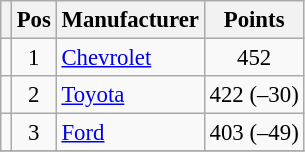<table class="wikitable" style="font-size: 95%;">
<tr>
<th></th>
<th>Pos</th>
<th>Manufacturer</th>
<th>Points</th>
</tr>
<tr>
<td align="left"></td>
<td style="text-align:center;">1</td>
<td><a href='#'>Chevrolet</a></td>
<td style="text-align:center;">452</td>
</tr>
<tr>
<td align="left"></td>
<td style="text-align:center;">2</td>
<td><a href='#'>Toyota</a></td>
<td style="text-align:center;">422 (–30)</td>
</tr>
<tr>
<td align="left"></td>
<td style="text-align:center;">3</td>
<td><a href='#'>Ford</a></td>
<td style="text-align:center;">403 (–49)</td>
</tr>
<tr class="sortbottom">
</tr>
</table>
